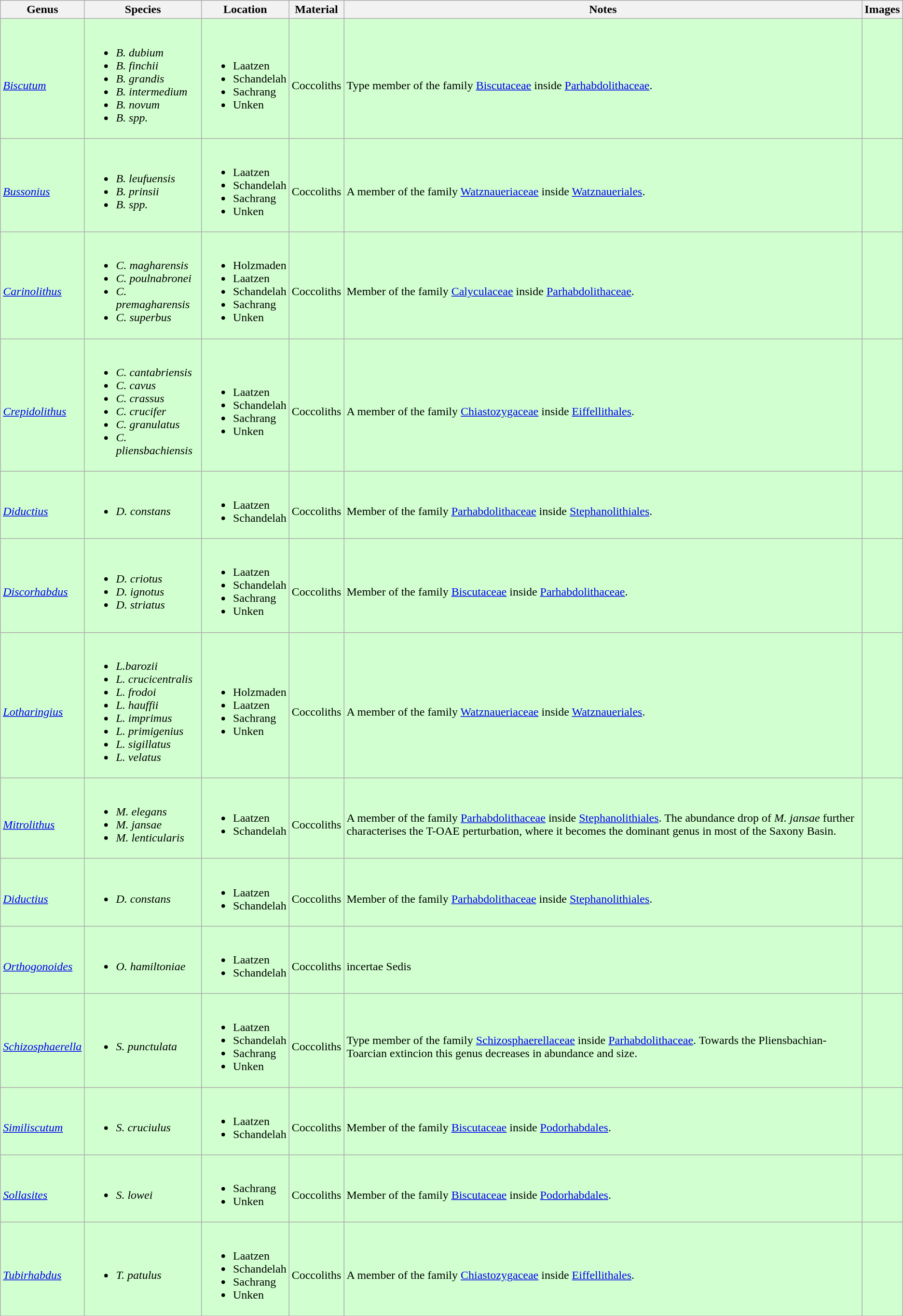<table class="wikitable sortable">
<tr>
<th>Genus</th>
<th>Species</th>
<th>Location</th>
<th>Material</th>
<th>Notes</th>
<th>Images</th>
</tr>
<tr>
<td style="background:#D1FFCF;"><br><em><a href='#'>Biscutum</a></em></td>
<td style="background:#D1FFCF;"><br><ul><li><em>B. dubium</em></li><li><em>B. finchii</em></li><li><em>B. grandis</em></li><li><em>B. intermedium</em></li><li><em>B. novum</em></li><li><em>B. spp.</em></li></ul></td>
<td style="background:#D1FFCF;"><br><ul><li>Laatzen</li><li>Schandelah</li><li>Sachrang</li><li>Unken</li></ul></td>
<td style="background:#D1FFCF;"><br>Coccoliths</td>
<td style="background:#D1FFCF;"><br>Type member of the family <a href='#'>Biscutaceae</a> inside <a href='#'>Parhabdolithaceae</a>.</td>
<td style="background:#D1FFCF;"></td>
</tr>
<tr>
<td style="background:#D1FFCF;"><br><em><a href='#'>Bussonius</a></em></td>
<td style="background:#D1FFCF;"><br><ul><li><em>B. leufuensis</em></li><li><em>B. prinsii</em></li><li><em>B. spp.</em></li></ul></td>
<td style="background:#D1FFCF;"><br><ul><li>Laatzen</li><li>Schandelah</li><li>Sachrang</li><li>Unken</li></ul></td>
<td style="background:#D1FFCF;"><br>Coccoliths</td>
<td style="background:#D1FFCF;"><br>A member of the family <a href='#'>Watznaueriaceae</a> inside <a href='#'>Watznaueriales</a>.</td>
<td style="background:#D1FFCF;"></td>
</tr>
<tr>
<td style="background:#D1FFCF;"><br><em><a href='#'>Carinolithus</a></em></td>
<td style="background:#D1FFCF;"><br><ul><li><em>C. magharensis</em></li><li><em>C. poulnabronei</em></li><li><em>C. premagharensis</em></li><li><em>C. superbus</em></li></ul></td>
<td style="background:#D1FFCF;"><br><ul><li>Holzmaden</li><li>Laatzen</li><li>Schandelah</li><li>Sachrang</li><li>Unken</li></ul></td>
<td style="background:#D1FFCF;"><br>Coccoliths</td>
<td style="background:#D1FFCF;"><br>Member of the family <a href='#'>Calyculaceae</a> inside <a href='#'>Parhabdolithaceae</a>.</td>
<td style="background:#D1FFCF;"></td>
</tr>
<tr>
<td style="background:#D1FFCF;"><br><em><a href='#'>Crepidolithus</a></em></td>
<td style="background:#D1FFCF;"><br><ul><li><em>C. cantabriensis</em></li><li><em>C. cavus</em></li><li><em>C. crassus</em></li><li><em>C. crucifer</em></li><li><em>C. granulatus</em></li><li><em>C. pliensbachiensis</em></li></ul></td>
<td style="background:#D1FFCF;"><br><ul><li>Laatzen</li><li>Schandelah</li><li>Sachrang</li><li>Unken</li></ul></td>
<td style="background:#D1FFCF;"><br>Coccoliths</td>
<td style="background:#D1FFCF;"><br>A member of the family <a href='#'>Chiastozygaceae</a> inside <a href='#'>Eiffellithales</a>.</td>
<td style="background:#D1FFCF;"></td>
</tr>
<tr>
<td style="background:#D1FFCF;"><br><em><a href='#'>Diductius</a></em></td>
<td style="background:#D1FFCF;"><br><ul><li><em>D. constans</em></li></ul></td>
<td style="background:#D1FFCF;"><br><ul><li>Laatzen</li><li>Schandelah</li></ul></td>
<td style="background:#D1FFCF;"><br>Coccoliths</td>
<td style="background:#D1FFCF;"><br>Member of the family <a href='#'>Parhabdolithaceae</a> inside <a href='#'>Stephanolithiales</a>.</td>
<td style="background:#D1FFCF;"></td>
</tr>
<tr>
<td style="background:#D1FFCF;"><br><em><a href='#'>Discorhabdus</a></em></td>
<td style="background:#D1FFCF;"><br><ul><li><em>D. criotus</em></li><li><em>D. ignotus</em></li><li><em>D. striatus</em></li></ul></td>
<td style="background:#D1FFCF;"><br><ul><li>Laatzen</li><li>Schandelah</li><li>Sachrang</li><li>Unken</li></ul></td>
<td style="background:#D1FFCF;"><br>Coccoliths</td>
<td style="background:#D1FFCF;"><br>Member of the family <a href='#'>Biscutaceae</a> inside <a href='#'>Parhabdolithaceae</a>.</td>
<td style="background:#D1FFCF;"></td>
</tr>
<tr>
<td style="background:#D1FFCF;"><br><em><a href='#'>Lotharingius</a></em></td>
<td style="background:#D1FFCF;"><br><ul><li><em>L.barozii</em></li><li><em>L. crucicentralis</em></li><li><em>L. frodoi</em></li><li><em>L. hauffii</em></li><li><em>L. imprimus</em></li><li><em>L. primigenius</em></li><li><em>L. sigillatus</em></li><li><em>L. velatus</em></li></ul></td>
<td style="background:#D1FFCF;"><br><ul><li>Holzmaden</li><li>Laatzen</li><li>Sachrang</li><li>Unken</li></ul></td>
<td style="background:#D1FFCF;"><br>Coccoliths</td>
<td style="background:#D1FFCF;"><br>A member of the family <a href='#'>Watznaueriaceae</a> inside <a href='#'>Watznaueriales</a>.</td>
<td style="background:#D1FFCF;"></td>
</tr>
<tr>
<td style="background:#D1FFCF;"><br><em><a href='#'>Mitrolithus</a></em></td>
<td style="background:#D1FFCF;"><br><ul><li><em>M. elegans</em></li><li><em>M. jansae</em></li><li><em>M. lenticularis</em></li></ul></td>
<td style="background:#D1FFCF;"><br><ul><li>Laatzen</li><li>Schandelah</li></ul></td>
<td style="background:#D1FFCF;"><br>Coccoliths</td>
<td style="background:#D1FFCF;"><br>A member of the family <a href='#'>Parhabdolithaceae</a> inside <a href='#'>Stephanolithiales</a>. The abundance drop of <em>M. jansae</em> further characterises the T-OAE perturbation, where it becomes the dominant genus in most of the Saxony Basin.</td>
<td style="background:#D1FFCF;"></td>
</tr>
<tr>
<td style="background:#D1FFCF;"><br><em><a href='#'>Diductius</a></em></td>
<td style="background:#D1FFCF;"><br><ul><li><em>D. constans</em></li></ul></td>
<td style="background:#D1FFCF;"><br><ul><li>Laatzen</li><li>Schandelah</li></ul></td>
<td style="background:#D1FFCF;"><br>Coccoliths</td>
<td style="background:#D1FFCF;"><br>Member of the family <a href='#'>Parhabdolithaceae</a> inside <a href='#'>Stephanolithiales</a>.</td>
<td style="background:#D1FFCF;"></td>
</tr>
<tr>
<td style="background:#D1FFCF;"><br><em><a href='#'>Orthogonoides</a></em></td>
<td style="background:#D1FFCF;"><br><ul><li><em>O. hamiltoniae</em></li></ul></td>
<td style="background:#D1FFCF;"><br><ul><li>Laatzen</li><li>Schandelah</li></ul></td>
<td style="background:#D1FFCF;"><br>Coccoliths</td>
<td style="background:#D1FFCF;"><br>incertae Sedis</td>
<td style="background:#D1FFCF;"></td>
</tr>
<tr>
<td style="background:#D1FFCF;"><br><em><a href='#'>Schizosphaerella</a></em></td>
<td style="background:#D1FFCF;"><br><ul><li><em>S. punctulata</em></li></ul></td>
<td style="background:#D1FFCF;"><br><ul><li>Laatzen</li><li>Schandelah</li><li>Sachrang</li><li>Unken</li></ul></td>
<td style="background:#D1FFCF;"><br>Coccoliths</td>
<td style="background:#D1FFCF;"><br>Type member of the family <a href='#'>Schizosphaerellaceae</a> inside <a href='#'>Parhabdolithaceae</a>. Towards the Pliensbachian-Toarcian extincion this genus decreases in abundance and size.</td>
<td style="background:#D1FFCF;"></td>
</tr>
<tr>
<td style="background:#D1FFCF;"><br><em><a href='#'>Similiscutum</a></em></td>
<td style="background:#D1FFCF;"><br><ul><li><em>S. cruciulus</em></li></ul></td>
<td style="background:#D1FFCF;"><br><ul><li>Laatzen</li><li>Schandelah</li></ul></td>
<td style="background:#D1FFCF;"><br>Coccoliths</td>
<td style="background:#D1FFCF;"><br>Member of the family <a href='#'>Biscutaceae</a> inside <a href='#'>Podorhabdales</a>.</td>
<td style="background:#D1FFCF;"></td>
</tr>
<tr>
<td style="background:#D1FFCF;"><br><em><a href='#'>Sollasites</a></em></td>
<td style="background:#D1FFCF;"><br><ul><li><em>S. lowei</em></li></ul></td>
<td style="background:#D1FFCF;"><br><ul><li>Sachrang</li><li>Unken</li></ul></td>
<td style="background:#D1FFCF;"><br>Coccoliths</td>
<td style="background:#D1FFCF;"><br>Member of the family <a href='#'>Biscutaceae</a> inside <a href='#'>Podorhabdales</a>.</td>
<td style="background:#D1FFCF;"></td>
</tr>
<tr>
<td style="background:#D1FFCF;"><br><em><a href='#'>Tubirhabdus</a></em></td>
<td style="background:#D1FFCF;"><br><ul><li><em>T. patulus</em></li></ul></td>
<td style="background:#D1FFCF;"><br><ul><li>Laatzen</li><li>Schandelah</li><li>Sachrang</li><li>Unken</li></ul></td>
<td style="background:#D1FFCF;"><br>Coccoliths</td>
<td style="background:#D1FFCF;"><br>A member of the family <a href='#'>Chiastozygaceae</a> inside <a href='#'>Eiffellithales</a>.</td>
<td style="background:#D1FFCF;"></td>
</tr>
<tr>
</tr>
</table>
